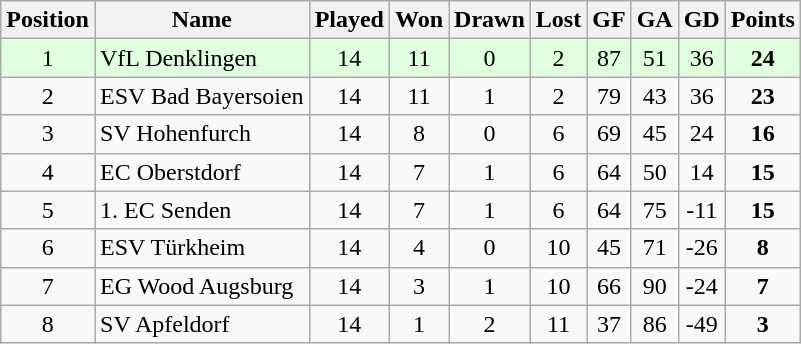<table class="wikitable">
<tr align="center">
<th>Position</th>
<th>Name</th>
<th>Played</th>
<th>Won</th>
<th>Drawn</th>
<th>Lost</th>
<th>GF</th>
<th>GA</th>
<th>GD</th>
<th>Points</th>
</tr>
<tr align="center" bgcolor="#dfffdf">
<td>1</td>
<td align="left">VfL Denklingen</td>
<td>14</td>
<td>11</td>
<td>0</td>
<td>2</td>
<td>87</td>
<td>51</td>
<td>36</td>
<td><strong>24</strong></td>
</tr>
<tr align="center">
<td>2</td>
<td align="left">ESV Bad Bayersoien</td>
<td>14</td>
<td>11</td>
<td>1</td>
<td>2</td>
<td>79</td>
<td>43</td>
<td>36</td>
<td><strong>23</strong></td>
</tr>
<tr align="center">
<td>3</td>
<td align="left">SV Hohenfurch</td>
<td>14</td>
<td>8</td>
<td>0</td>
<td>6</td>
<td>69</td>
<td>45</td>
<td>24</td>
<td><strong>16</strong></td>
</tr>
<tr align="center">
<td>4</td>
<td align="left">EC Oberstdorf</td>
<td>14</td>
<td>7</td>
<td>1</td>
<td>6</td>
<td>64</td>
<td>50</td>
<td>14</td>
<td><strong>15</strong></td>
</tr>
<tr align="center">
<td>5</td>
<td align="left">1. EC Senden</td>
<td>14</td>
<td>7</td>
<td>1</td>
<td>6</td>
<td>64</td>
<td>75</td>
<td>-11</td>
<td><strong>15</strong></td>
</tr>
<tr align="center">
<td>6</td>
<td align="left">ESV Türkheim</td>
<td>14</td>
<td>4</td>
<td>0</td>
<td>10</td>
<td>45</td>
<td>71</td>
<td>-26</td>
<td><strong>8</strong></td>
</tr>
<tr align="center">
<td>7</td>
<td align="left">EG Wood Augsburg</td>
<td>14</td>
<td>3</td>
<td>1</td>
<td>10</td>
<td>66</td>
<td>90</td>
<td>-24</td>
<td><strong>7</strong></td>
</tr>
<tr align="center">
<td>8</td>
<td align="left">SV Apfeldorf</td>
<td>14</td>
<td>1</td>
<td>2</td>
<td>11</td>
<td>37</td>
<td>86</td>
<td>-49</td>
<td><strong>3</strong></td>
</tr>
</table>
